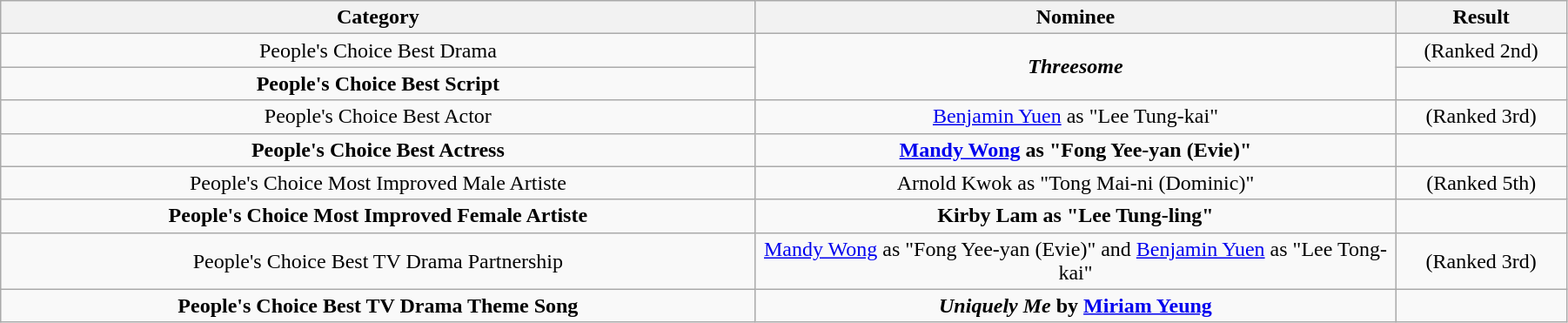<table class="wikitable" style="width:95%; text-align:center;">
<tr>
<th style="width:290px;">Category</th>
<th style="width:245px;">Nominee</th>
<th style="width:60px;">Result</th>
</tr>
<tr>
<td>People's Choice Best Drama</td>
<td rowspan=2><strong><em>Threesome</em></strong></td>
<td> (Ranked 2nd)</td>
</tr>
<tr>
<td><strong> People's Choice Best Script </strong></td>
<td></td>
</tr>
<tr>
<td>People's Choice Best Actor</td>
<td><a href='#'>Benjamin Yuen</a> as "Lee Tung-kai"</td>
<td> (Ranked 3rd)</td>
</tr>
<tr>
<td><strong> People's Choice Best Actress </strong></td>
<td><strong><a href='#'>Mandy Wong</a> as "Fong Yee-yan (Evie)"</strong></td>
<td></td>
</tr>
<tr>
<td>People's Choice Most Improved Male Artiste</td>
<td>Arnold Kwok as "Tong Mai-ni (Dominic)"</td>
<td> (Ranked 5th)</td>
</tr>
<tr>
<td><strong> People's Choice Most Improved Female Artiste </strong></td>
<td><strong> Kirby Lam as "Lee Tung-ling"</strong></td>
<td></td>
</tr>
<tr>
<td>People's Choice Best TV Drama Partnership</td>
<td><a href='#'>Mandy Wong</a> as "Fong Yee-yan (Evie)" and <a href='#'>Benjamin Yuen</a> as "Lee Tong-kai"</td>
<td> (Ranked 3rd)</td>
</tr>
<tr>
<td><strong> People's Choice Best TV Drama Theme Song </strong></td>
<td><strong> <em>Uniquely Me</em> by <a href='#'>Miriam Yeung</a> </strong></td>
<td></td>
</tr>
</table>
